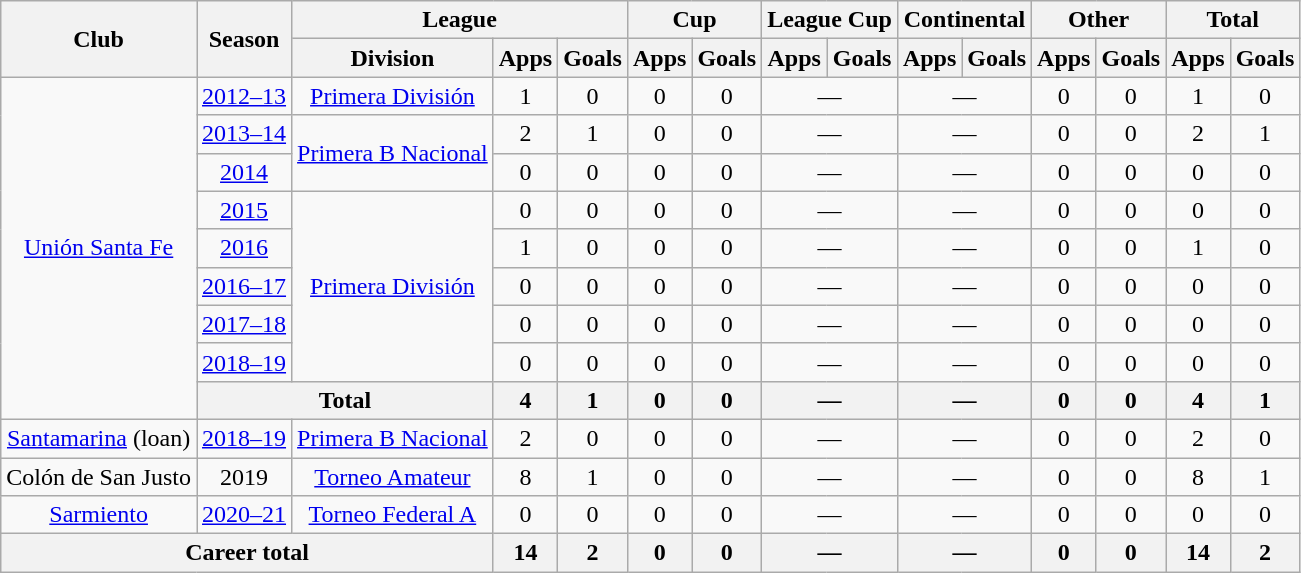<table class="wikitable" style="text-align:center">
<tr>
<th rowspan="2">Club</th>
<th rowspan="2">Season</th>
<th colspan="3">League</th>
<th colspan="2">Cup</th>
<th colspan="2">League Cup</th>
<th colspan="2">Continental</th>
<th colspan="2">Other</th>
<th colspan="2">Total</th>
</tr>
<tr>
<th>Division</th>
<th>Apps</th>
<th>Goals</th>
<th>Apps</th>
<th>Goals</th>
<th>Apps</th>
<th>Goals</th>
<th>Apps</th>
<th>Goals</th>
<th>Apps</th>
<th>Goals</th>
<th>Apps</th>
<th>Goals</th>
</tr>
<tr>
<td rowspan="9"><a href='#'>Unión Santa Fe</a></td>
<td><a href='#'>2012–13</a></td>
<td rowspan="1"><a href='#'>Primera División</a></td>
<td>1</td>
<td>0</td>
<td>0</td>
<td>0</td>
<td colspan="2">—</td>
<td colspan="2">—</td>
<td>0</td>
<td>0</td>
<td>1</td>
<td>0</td>
</tr>
<tr>
<td><a href='#'>2013–14</a></td>
<td rowspan="2"><a href='#'>Primera B Nacional</a></td>
<td>2</td>
<td>1</td>
<td>0</td>
<td>0</td>
<td colspan="2">—</td>
<td colspan="2">—</td>
<td>0</td>
<td>0</td>
<td>2</td>
<td>1</td>
</tr>
<tr>
<td><a href='#'>2014</a></td>
<td>0</td>
<td>0</td>
<td>0</td>
<td>0</td>
<td colspan="2">—</td>
<td colspan="2">—</td>
<td>0</td>
<td>0</td>
<td>0</td>
<td>0</td>
</tr>
<tr>
<td><a href='#'>2015</a></td>
<td rowspan="5"><a href='#'>Primera División</a></td>
<td>0</td>
<td>0</td>
<td>0</td>
<td>0</td>
<td colspan="2">—</td>
<td colspan="2">—</td>
<td>0</td>
<td>0</td>
<td>0</td>
<td>0</td>
</tr>
<tr>
<td><a href='#'>2016</a></td>
<td>1</td>
<td>0</td>
<td>0</td>
<td>0</td>
<td colspan="2">—</td>
<td colspan="2">—</td>
<td>0</td>
<td>0</td>
<td>1</td>
<td>0</td>
</tr>
<tr>
<td><a href='#'>2016–17</a></td>
<td>0</td>
<td>0</td>
<td>0</td>
<td>0</td>
<td colspan="2">—</td>
<td colspan="2">—</td>
<td>0</td>
<td>0</td>
<td>0</td>
<td>0</td>
</tr>
<tr>
<td><a href='#'>2017–18</a></td>
<td>0</td>
<td>0</td>
<td>0</td>
<td>0</td>
<td colspan="2">—</td>
<td colspan="2">—</td>
<td>0</td>
<td>0</td>
<td>0</td>
<td>0</td>
</tr>
<tr>
<td><a href='#'>2018–19</a></td>
<td>0</td>
<td>0</td>
<td>0</td>
<td>0</td>
<td colspan="2">—</td>
<td colspan="2">—</td>
<td>0</td>
<td>0</td>
<td>0</td>
<td>0</td>
</tr>
<tr>
<th colspan="2">Total</th>
<th>4</th>
<th>1</th>
<th>0</th>
<th>0</th>
<th colspan="2">—</th>
<th colspan="2">—</th>
<th>0</th>
<th>0</th>
<th>4</th>
<th>1</th>
</tr>
<tr>
<td rowspan="1"><a href='#'>Santamarina</a> (loan)</td>
<td><a href='#'>2018–19</a></td>
<td rowspan="1"><a href='#'>Primera B Nacional</a></td>
<td>2</td>
<td>0</td>
<td>0</td>
<td>0</td>
<td colspan="2">—</td>
<td colspan="2">—</td>
<td>0</td>
<td>0</td>
<td>2</td>
<td>0</td>
</tr>
<tr>
<td rowspan="1">Colón de San Justo</td>
<td>2019</td>
<td rowspan="1"><a href='#'>Torneo Amateur</a></td>
<td>8</td>
<td>1</td>
<td>0</td>
<td>0</td>
<td colspan="2">—</td>
<td colspan="2">—</td>
<td>0</td>
<td>0</td>
<td>8</td>
<td>1</td>
</tr>
<tr>
<td rowspan="1"><a href='#'>Sarmiento</a></td>
<td><a href='#'>2020–21</a></td>
<td rowspan="1"><a href='#'>Torneo Federal A</a></td>
<td>0</td>
<td>0</td>
<td>0</td>
<td>0</td>
<td colspan="2">—</td>
<td colspan="2">—</td>
<td>0</td>
<td>0</td>
<td>0</td>
<td>0</td>
</tr>
<tr>
<th colspan="3">Career total</th>
<th>14</th>
<th>2</th>
<th>0</th>
<th>0</th>
<th colspan="2">—</th>
<th colspan="2">—</th>
<th>0</th>
<th>0</th>
<th>14</th>
<th>2</th>
</tr>
</table>
